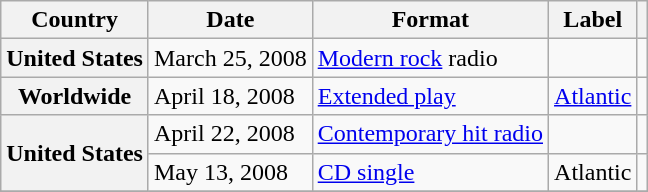<table class="wikitable plainrowheaders">
<tr>
<th>Country</th>
<th>Date</th>
<th>Format</th>
<th>Label</th>
<th></th>
</tr>
<tr>
<th scope="row">United States</th>
<td>March 25, 2008</td>
<td><a href='#'>Modern rock</a> radio</td>
<td></td>
<td></td>
</tr>
<tr>
<th scope="row">Worldwide</th>
<td>April 18, 2008</td>
<td><a href='#'>Extended play</a></td>
<td><a href='#'>Atlantic</a></td>
<td></td>
</tr>
<tr>
<th scope="row" rowspan="2">United States</th>
<td>April 22, 2008</td>
<td><a href='#'>Contemporary hit radio</a></td>
<td></td>
<td></td>
</tr>
<tr>
<td>May 13, 2008</td>
<td><a href='#'>CD single</a></td>
<td>Atlantic</td>
<td></td>
</tr>
<tr>
</tr>
</table>
